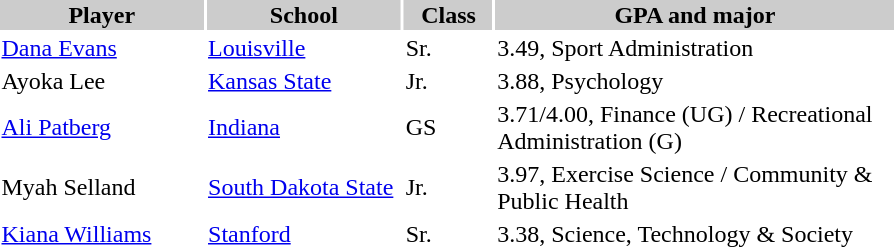<table style="width:600px" "border:'1' 'solid' 'gray' ">
<tr>
<th style="background:#ccc; width:23%;">Player</th>
<th style="background:#ccc; width:22%;">School</th>
<th style="background:#ccc; width:10%;">Class</th>
<th style="background:#ccc; width:45%;">GPA and major</th>
</tr>
<tr>
<td><a href='#'>Dana Evans</a></td>
<td><a href='#'>Louisville</a></td>
<td>Sr.</td>
<td>3.49, Sport Administration</td>
</tr>
<tr>
<td>Ayoka Lee</td>
<td><a href='#'>Kansas State</a></td>
<td>Jr.</td>
<td>3.88, Psychology</td>
</tr>
<tr>
<td><a href='#'>Ali Patberg</a></td>
<td><a href='#'>Indiana</a></td>
<td>GS</td>
<td>3.71/4.00, Finance (UG) / Recreational Administration (G)</td>
</tr>
<tr>
<td>Myah Selland</td>
<td><a href='#'>South Dakota State</a></td>
<td>Jr.</td>
<td>3.97, Exercise Science / Community & Public Health</td>
</tr>
<tr>
<td><a href='#'>Kiana Williams</a></td>
<td><a href='#'>Stanford</a></td>
<td>Sr.</td>
<td>3.38, Science, Technology & Society</td>
</tr>
</table>
